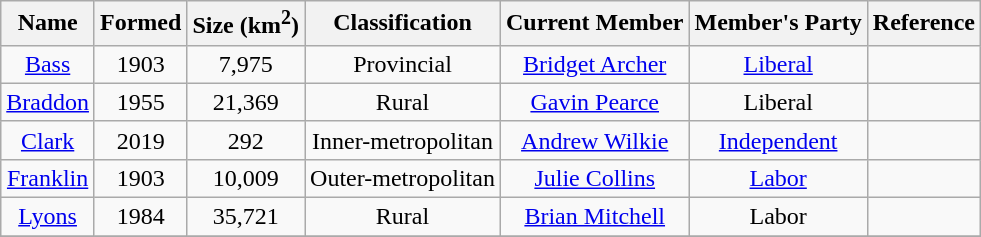<table class="wikitable sortable" style="text-align:center">
<tr>
<th>Name</th>
<th>Formed</th>
<th>Size (km<sup>2</sup>)</th>
<th>Classification</th>
<th>Current Member</th>
<th>Member's Party</th>
<th>Reference</th>
</tr>
<tr>
<td><a href='#'>Bass</a></td>
<td>1903</td>
<td>7,975</td>
<td>Provincial</td>
<td><a href='#'>Bridget Archer</a></td>
<td><a href='#'>Liberal</a></td>
<td></td>
</tr>
<tr>
<td><a href='#'>Braddon</a></td>
<td>1955</td>
<td>21,369</td>
<td>Rural</td>
<td><a href='#'>Gavin Pearce</a></td>
<td>Liberal</td>
<td></td>
</tr>
<tr>
<td><a href='#'>Clark</a></td>
<td>2019</td>
<td>292</td>
<td>Inner-metropolitan</td>
<td><a href='#'>Andrew Wilkie</a></td>
<td><a href='#'>Independent</a></td>
<td></td>
</tr>
<tr>
<td><a href='#'>Franklin</a></td>
<td>1903</td>
<td>10,009</td>
<td>Outer-metropolitan</td>
<td><a href='#'>Julie Collins</a></td>
<td><a href='#'>Labor</a></td>
<td></td>
</tr>
<tr>
<td><a href='#'>Lyons</a></td>
<td>1984</td>
<td>35,721</td>
<td>Rural</td>
<td><a href='#'>Brian Mitchell</a></td>
<td>Labor</td>
<td></td>
</tr>
<tr>
</tr>
</table>
